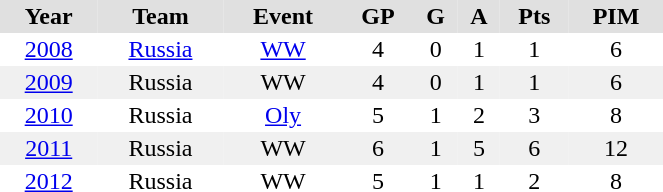<table BORDER="0" CELLPADDING="2" CELLSPACING="0" width="35%">
<tr ALIGN="center" bgcolor="#e0e0e0">
<th>Year</th>
<th>Team</th>
<th>Event</th>
<th>GP</th>
<th>G</th>
<th>A</th>
<th>Pts</th>
<th>PIM</th>
</tr>
<tr ALIGN="center">
<td><a href='#'>2008</a></td>
<td><a href='#'>Russia</a></td>
<td><a href='#'>WW</a></td>
<td>4</td>
<td>0</td>
<td>1</td>
<td>1</td>
<td>6</td>
</tr>
<tr ALIGN="center" bgcolor="#f0f0f0">
<td><a href='#'>2009</a></td>
<td>Russia</td>
<td>WW</td>
<td>4</td>
<td>0</td>
<td>1</td>
<td>1</td>
<td>6</td>
</tr>
<tr ALIGN="center">
<td><a href='#'>2010</a></td>
<td>Russia</td>
<td><a href='#'>Oly</a></td>
<td>5</td>
<td>1</td>
<td>2</td>
<td>3</td>
<td>8</td>
</tr>
<tr ALIGN="center" bgcolor="#f0f0f0">
<td><a href='#'>2011</a></td>
<td>Russia</td>
<td>WW</td>
<td>6</td>
<td>1</td>
<td>5</td>
<td>6</td>
<td>12</td>
</tr>
<tr ALIGN="center">
<td><a href='#'>2012</a></td>
<td>Russia</td>
<td>WW</td>
<td>5</td>
<td>1</td>
<td>1</td>
<td>2</td>
<td>8</td>
</tr>
</table>
